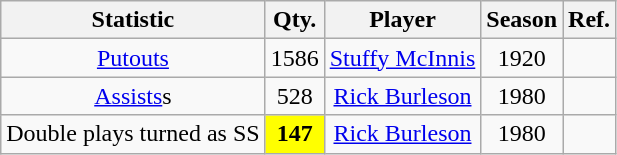<table class="wikitable" style="text-align:center; font-size: 100%;">
<tr>
<th>Statistic</th>
<th>Qty.</th>
<th>Player</th>
<th>Season</th>
<th>Ref.</th>
</tr>
<tr>
<td><a href='#'>Putouts</a></td>
<td>1586</td>
<td><a href='#'>Stuffy McInnis</a></td>
<td>1920</td>
<td></td>
</tr>
<tr>
<td><a href='#'>Assists</a>s</td>
<td>528</td>
<td><a href='#'>Rick Burleson</a></td>
<td>1980</td>
<td></td>
</tr>
<tr>
<td>Double plays turned as SS</td>
<td bgcolor=yellow><strong>147</strong></td>
<td><a href='#'>Rick Burleson</a></td>
<td>1980</td>
<td></td>
</tr>
</table>
